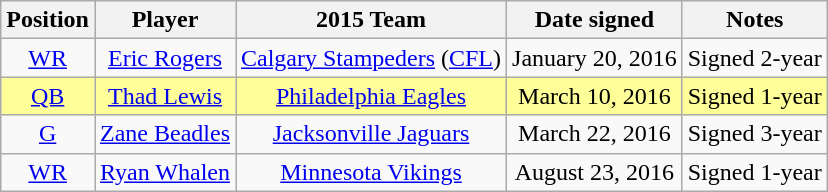<table class="sortable wikitable">
<tr>
<th>Position</th>
<th>Player</th>
<th>2015 Team</th>
<th>Date signed</th>
<th>Notes</th>
</tr>
<tr style="text-align:center;">
<td><a href='#'>WR</a></td>
<td><a href='#'>Eric Rogers</a></td>
<td><a href='#'>Calgary Stampeders</a> (<a href='#'>CFL</a>)</td>
<td>January 20, 2016</td>
<td>Signed 2-year</td>
</tr>
<tr style="background:#ff9; text-align:center;">
<td><a href='#'>QB</a></td>
<td><a href='#'>Thad Lewis</a></td>
<td><a href='#'>Philadelphia Eagles</a></td>
<td>March 10, 2016</td>
<td>Signed 1-year</td>
</tr>
<tr style="text-align:center;">
<td><a href='#'>G</a></td>
<td><a href='#'>Zane Beadles</a></td>
<td><a href='#'>Jacksonville Jaguars</a></td>
<td>March 22, 2016</td>
<td>Signed 3-year</td>
</tr>
<tr style="text-align:center;">
<td><a href='#'>WR</a></td>
<td><a href='#'>Ryan Whalen</a></td>
<td><a href='#'>Minnesota Vikings</a></td>
<td>August 23, 2016</td>
<td>Signed 1-year</td>
</tr>
</table>
